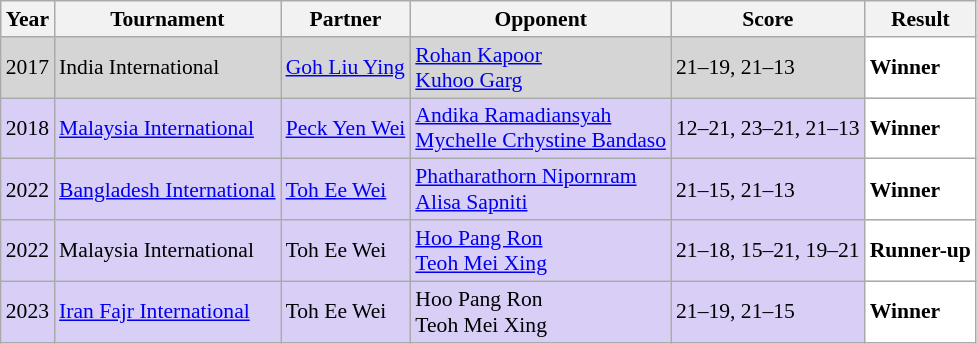<table class="sortable wikitable" style="font-size: 90%;">
<tr>
<th>Year</th>
<th>Tournament</th>
<th>Partner</th>
<th>Opponent</th>
<th>Score</th>
<th>Result</th>
</tr>
<tr style="background:#D5D5D5">
<td align="center">2017</td>
<td align="left">India International</td>
<td align="left"> <a href='#'>Goh Liu Ying</a></td>
<td align="left"> <a href='#'>Rohan Kapoor</a><br> <a href='#'>Kuhoo Garg</a></td>
<td align="left">21–19, 21–13</td>
<td style="text-align:left; background:white"> <strong>Winner</strong></td>
</tr>
<tr style="background:#D8CEF6">
<td align="center">2018</td>
<td align="left"><a href='#'>Malaysia International</a></td>
<td align="left"> <a href='#'>Peck Yen Wei</a></td>
<td align="left"> <a href='#'>Andika Ramadiansyah</a><br> <a href='#'>Mychelle Crhystine Bandaso</a></td>
<td align="left">12–21, 23–21, 21–13</td>
<td style="text-align:left; background:white"> <strong>Winner</strong></td>
</tr>
<tr style="background:#D8CEF6">
<td align="center">2022</td>
<td align="left"><a href='#'>Bangladesh International</a></td>
<td align="left"> <a href='#'>Toh Ee Wei</a></td>
<td align="left"> <a href='#'>Phatharathorn Nipornram</a><br> <a href='#'>Alisa Sapniti</a></td>
<td align="left">21–15, 21–13</td>
<td style="text-align:left; background:white"> <strong>Winner</strong></td>
</tr>
<tr style="background:#D8CEF6">
<td align="center">2022</td>
<td align="left">Malaysia International</td>
<td align="left"> Toh Ee Wei</td>
<td align="left"> <a href='#'>Hoo Pang Ron</a><br> <a href='#'>Teoh Mei Xing</a></td>
<td align="left">21–18, 15–21, 19–21</td>
<td style="text-align:left; background:white"> <strong>Runner-up</strong></td>
</tr>
<tr style="background:#D8CEF6">
<td align="center">2023</td>
<td align="left"><a href='#'>Iran Fajr International</a></td>
<td align="left"> Toh Ee Wei</td>
<td align="left"> Hoo Pang Ron<br> Teoh Mei Xing</td>
<td align="left">21–19, 21–15</td>
<td style="text-align:left; background:white"> <strong>Winner</strong></td>
</tr>
</table>
